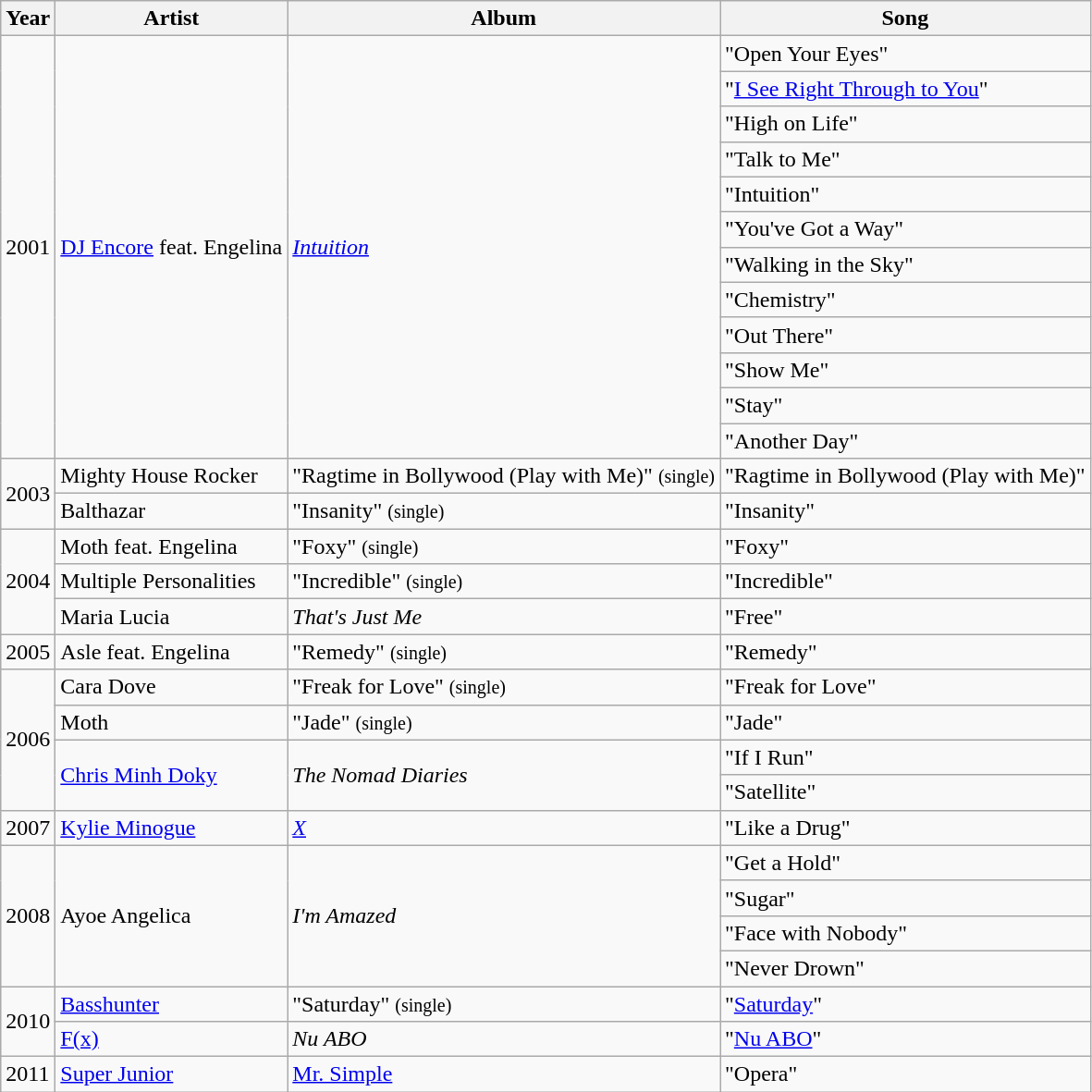<table class="wikitable">
<tr>
<th rowspan="1">Year</th>
<th rowspan="1">Artist</th>
<th rowspan="1">Album</th>
<th rowspan="1">Song</th>
</tr>
<tr>
<td rowspan="12">2001</td>
<td rowspan="12"><a href='#'>DJ Encore</a> feat. Engelina</td>
<td rowspan="12"><em><a href='#'>Intuition</a></em></td>
<td>"Open Your Eyes"</td>
</tr>
<tr>
<td>"<a href='#'>I See Right Through to You</a>"</td>
</tr>
<tr>
<td>"High on Life"</td>
</tr>
<tr>
<td>"Talk to Me"</td>
</tr>
<tr>
<td>"Intuition"</td>
</tr>
<tr>
<td>"You've Got a Way"</td>
</tr>
<tr>
<td>"Walking in the Sky"</td>
</tr>
<tr>
<td>"Chemistry"</td>
</tr>
<tr>
<td>"Out There"</td>
</tr>
<tr>
<td>"Show Me"</td>
</tr>
<tr>
<td>"Stay"</td>
</tr>
<tr>
<td>"Another Day"</td>
</tr>
<tr>
<td rowspan="2">2003</td>
<td>Mighty House Rocker</td>
<td>"Ragtime in Bollywood (Play with Me)" <small>(single)</small></td>
<td>"Ragtime in Bollywood (Play with Me)"</td>
</tr>
<tr>
<td>Balthazar</td>
<td>"Insanity" <small>(single)</small></td>
<td>"Insanity"</td>
</tr>
<tr>
<td rowspan="3">2004</td>
<td>Moth feat. Engelina</td>
<td>"Foxy" <small>(single)</small></td>
<td>"Foxy"</td>
</tr>
<tr>
<td>Multiple Personalities</td>
<td>"Incredible" <small>(single)</small></td>
<td>"Incredible"</td>
</tr>
<tr>
<td>Maria Lucia</td>
<td><em>That's Just Me</em></td>
<td>"Free"</td>
</tr>
<tr>
<td>2005</td>
<td>Asle feat. Engelina</td>
<td>"Remedy" <small>(single)</small></td>
<td>"Remedy"</td>
</tr>
<tr>
<td rowspan="4">2006</td>
<td>Cara Dove</td>
<td>"Freak for Love" <small>(single)</small></td>
<td>"Freak for Love"</td>
</tr>
<tr>
<td>Moth</td>
<td>"Jade" <small>(single)</small></td>
<td>"Jade"</td>
</tr>
<tr>
<td rowspan="2"><a href='#'>Chris Minh Doky</a></td>
<td rowspan="2"><em>The Nomad Diaries</em></td>
<td>"If I Run"</td>
</tr>
<tr>
<td>"Satellite"</td>
</tr>
<tr>
<td>2007</td>
<td><a href='#'>Kylie Minogue</a></td>
<td><em><a href='#'>X</a></em></td>
<td>"Like a Drug"</td>
</tr>
<tr>
<td rowspan="4">2008</td>
<td rowspan="4">Ayoe Angelica</td>
<td rowspan="4"><em>I'm Amazed</em></td>
<td>"Get a Hold"</td>
</tr>
<tr>
<td>"Sugar"</td>
</tr>
<tr>
<td>"Face with Nobody"</td>
</tr>
<tr>
<td>"Never Drown"</td>
</tr>
<tr>
<td rowspan="2">2010</td>
<td><a href='#'>Basshunter</a></td>
<td>"Saturday" <small>(single)</small></td>
<td>"<a href='#'>Saturday</a>"</td>
</tr>
<tr>
<td><a href='#'>F(x)</a></td>
<td><em>Nu ABO</em></td>
<td>"<a href='#'>Nu ABO</a>"</td>
</tr>
<tr>
<td rowspan="2">2011</td>
<td><a href='#'>Super Junior</a></td>
<td><a href='#'>Mr. Simple</a></td>
<td>"Opera"</td>
</tr>
</table>
